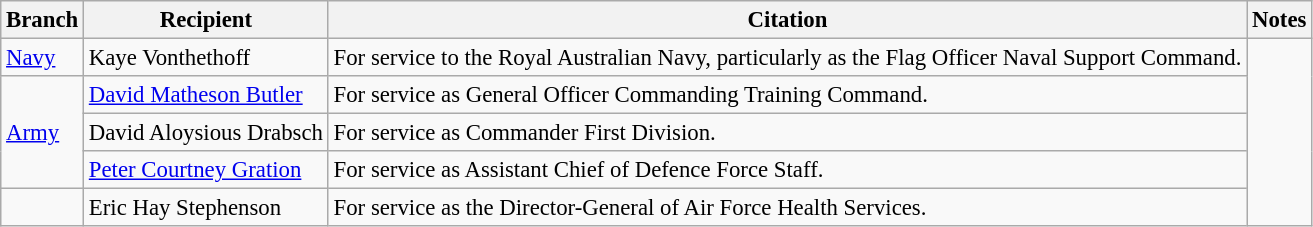<table class="wikitable" style="font-size:95%;">
<tr>
<th>Branch</th>
<th>Recipient</th>
<th>Citation</th>
<th>Notes</th>
</tr>
<tr>
<td><a href='#'>Navy</a></td>
<td> Kaye Vonthethoff</td>
<td>For service to the Royal Australian Navy, particularly as the Flag Officer Naval Support Command.</td>
<td rowspan=5></td>
</tr>
<tr>
<td rowspan=3><a href='#'>Army</a></td>
<td> <a href='#'>David Matheson Butler</a> </td>
<td>For service as General Officer Commanding Training Command.</td>
</tr>
<tr>
<td> David Aloysious Drabsch </td>
<td>For service as Commander First Division.</td>
</tr>
<tr>
<td> <a href='#'>Peter Courtney Gration</a> </td>
<td>For service as Assistant Chief of Defence Force Staff.</td>
</tr>
<tr>
<td></td>
<td> Eric Hay Stephenson </td>
<td>For service as the Director-General of Air Force Health Services.</td>
</tr>
</table>
